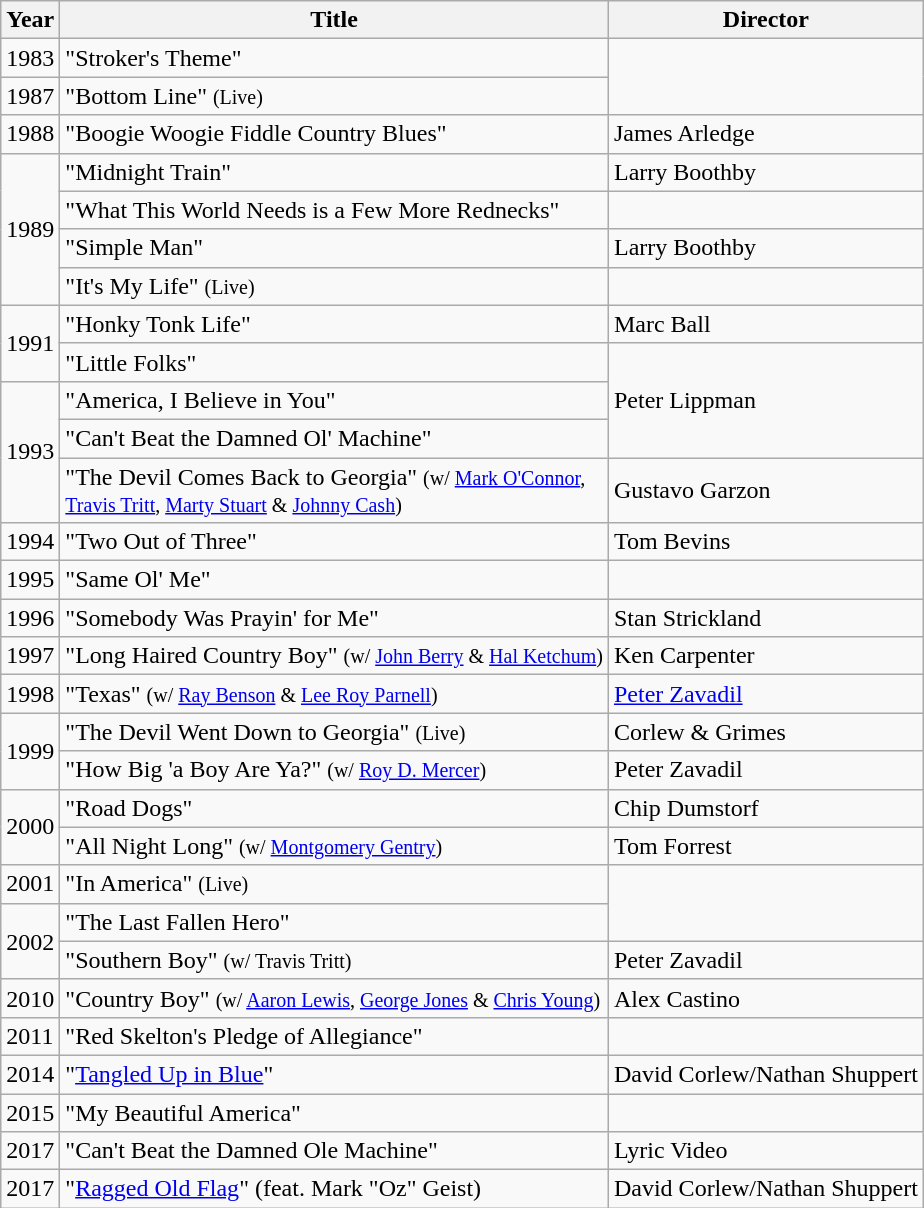<table class="wikitable">
<tr>
<th>Year</th>
<th>Title</th>
<th>Director</th>
</tr>
<tr>
<td>1983</td>
<td>"Stroker's Theme"</td>
</tr>
<tr>
<td>1987</td>
<td>"Bottom Line" <small>(Live)</small></td>
</tr>
<tr>
<td>1988</td>
<td>"Boogie Woogie Fiddle Country Blues"</td>
<td>James Arledge</td>
</tr>
<tr>
<td rowspan="4">1989</td>
<td>"Midnight Train"</td>
<td>Larry Boothby</td>
</tr>
<tr>
<td>"What This World Needs is a Few More Rednecks"</td>
</tr>
<tr>
<td>"Simple Man"</td>
<td>Larry Boothby</td>
</tr>
<tr>
<td>"It's My Life" <small>(Live)</small></td>
</tr>
<tr>
<td rowspan="2">1991</td>
<td>"Honky Tonk Life"</td>
<td>Marc Ball</td>
</tr>
<tr>
<td>"Little Folks"</td>
<td rowspan="3">Peter Lippman</td>
</tr>
<tr>
<td rowspan="3">1993</td>
<td>"America, I Believe in You"</td>
</tr>
<tr>
<td>"Can't Beat the Damned Ol' Machine"</td>
</tr>
<tr>
<td>"The Devil Comes Back to Georgia" <small>(w/ <a href='#'>Mark O'Connor</a>,<br><a href='#'>Travis Tritt</a>, <a href='#'>Marty Stuart</a> & <a href='#'>Johnny Cash</a>)</small></td>
<td>Gustavo Garzon</td>
</tr>
<tr>
<td>1994</td>
<td>"Two Out of Three"</td>
<td>Tom Bevins</td>
</tr>
<tr>
<td>1995</td>
<td>"Same Ol' Me"</td>
<td></td>
</tr>
<tr>
<td>1996</td>
<td>"Somebody Was Prayin' for Me"</td>
<td>Stan Strickland</td>
</tr>
<tr>
<td>1997</td>
<td>"Long Haired Country Boy" <small>(w/ <a href='#'>John Berry</a> & <a href='#'>Hal Ketchum</a>)</small></td>
<td>Ken Carpenter</td>
</tr>
<tr>
<td>1998</td>
<td>"Texas" <small>(w/ <a href='#'>Ray Benson</a> & <a href='#'>Lee Roy Parnell</a>)</small></td>
<td><a href='#'>Peter Zavadil</a></td>
</tr>
<tr>
<td rowspan="2">1999</td>
<td>"The Devil Went Down to Georgia" <small>(Live)</small></td>
<td>Corlew & Grimes</td>
</tr>
<tr>
<td>"How Big 'a Boy Are Ya?" <small>(w/ <a href='#'>Roy D. Mercer</a>)</small></td>
<td>Peter Zavadil</td>
</tr>
<tr>
<td rowspan="2">2000</td>
<td>"Road Dogs"</td>
<td>Chip Dumstorf</td>
</tr>
<tr>
<td>"All Night Long" <small>(w/ <a href='#'>Montgomery Gentry</a>)</small></td>
<td>Tom Forrest</td>
</tr>
<tr>
<td>2001</td>
<td>"In America" <small>(Live)</small></td>
</tr>
<tr>
<td rowspan="2">2002</td>
<td>"The Last Fallen Hero"</td>
</tr>
<tr>
<td>"Southern Boy" <small>(w/ Travis Tritt)</small></td>
<td>Peter Zavadil</td>
</tr>
<tr>
<td>2010</td>
<td>"Country Boy" <small> (w/ <a href='#'>Aaron Lewis</a>, <a href='#'>George Jones</a> & <a href='#'>Chris Young</a>)</small></td>
<td>Alex Castino</td>
</tr>
<tr>
<td>2011</td>
<td>"Red Skelton's Pledge of Allegiance"</td>
<td></td>
</tr>
<tr>
<td>2014</td>
<td>"<a href='#'>Tangled Up in Blue</a>"</td>
<td>David Corlew/Nathan Shuppert</td>
</tr>
<tr>
<td>2015</td>
<td>"My Beautiful America"</td>
<td></td>
</tr>
<tr>
<td>2017</td>
<td>"Can't Beat the Damned Ole Machine"</td>
<td>Lyric Video</td>
</tr>
<tr>
<td>2017</td>
<td>"<a href='#'>Ragged Old Flag</a>" (feat. Mark "Oz" Geist)</td>
<td>David Corlew/Nathan Shuppert</td>
</tr>
</table>
